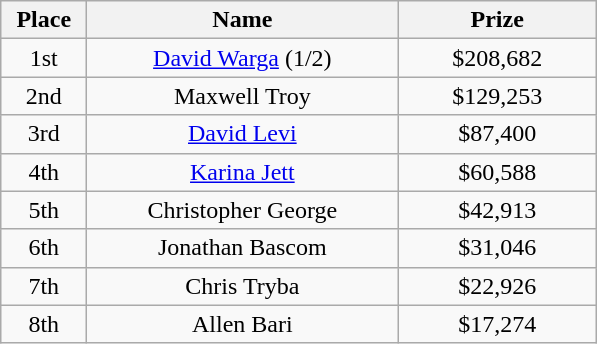<table class="wikitable">
<tr>
<th width="50">Place</th>
<th width="200">Name</th>
<th width="125">Prize</th>
</tr>
<tr>
<td align = "center">1st</td>
<td align = "center"><a href='#'>David Warga</a> (1/2)</td>
<td align = "center">$208,682</td>
</tr>
<tr>
<td align = "center">2nd</td>
<td align = "center">Maxwell Troy</td>
<td align = "center">$129,253</td>
</tr>
<tr>
<td align = "center">3rd</td>
<td align = "center"><a href='#'>David Levi</a></td>
<td align = "center">$87,400</td>
</tr>
<tr>
<td align = "center">4th</td>
<td align = "center"><a href='#'>Karina Jett</a></td>
<td align = "center">$60,588</td>
</tr>
<tr>
<td align = "center">5th</td>
<td align = "center">Christopher George</td>
<td align = "center">$42,913</td>
</tr>
<tr>
<td align = "center">6th</td>
<td align = "center">Jonathan Bascom</td>
<td align = "center">$31,046</td>
</tr>
<tr>
<td align = "center">7th</td>
<td align = "center">Chris Tryba</td>
<td align = "center">$22,926</td>
</tr>
<tr>
<td align = "center">8th</td>
<td align = "center">Allen Bari</td>
<td align = "center">$17,274</td>
</tr>
</table>
